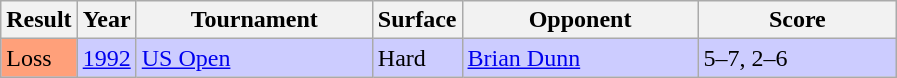<table class="sortable wikitable">
<tr>
<th style="width:40px;">Result</th>
<th style="width:30px;">Year</th>
<th style="width:150px;">Tournament</th>
<th style="width:50px;">Surface</th>
<th style="width:150px;">Opponent</th>
<th style="width:125px;" class="unsortable">Score</th>
</tr>
<tr style="background:#ccccff;">
<td style="background:#ffa07a;">Loss</td>
<td><a href='#'>1992</a></td>
<td><a href='#'>US Open</a></td>
<td>Hard</td>
<td> <a href='#'>Brian Dunn</a></td>
<td>5–7, 2–6</td>
</tr>
</table>
